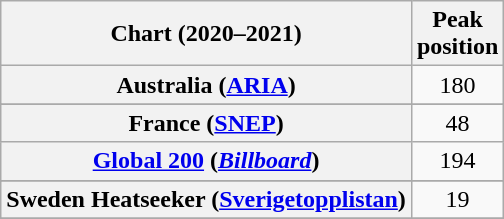<table class="wikitable sortable plainrowheaders" style="text-align:center">
<tr>
<th scope="col">Chart (2020–2021)</th>
<th scope="col">Peak<br>position</th>
</tr>
<tr>
<th scope="row">Australia (<a href='#'>ARIA</a>)</th>
<td>180</td>
</tr>
<tr>
</tr>
<tr>
<th scope="row">France (<a href='#'>SNEP</a>)</th>
<td>48</td>
</tr>
<tr>
<th scope="row"><a href='#'>Global 200</a> (<a href='#'><em>Billboard</em></a>)</th>
<td>194</td>
</tr>
<tr>
</tr>
<tr>
<th scope="row">Sweden Heatseeker (<a href='#'>Sverigetopplistan</a>)</th>
<td>19</td>
</tr>
<tr>
</tr>
</table>
